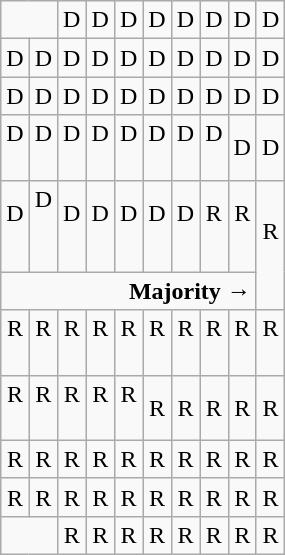<table class="wikitable" style="text-align:center">
<tr>
<td colspan=2> </td>
<td>D</td>
<td>D</td>
<td>D</td>
<td>D</td>
<td>D</td>
<td>D</td>
<td>D</td>
<td>D</td>
</tr>
<tr>
<td width=10% >D</td>
<td width=10% >D</td>
<td width=10% >D</td>
<td width=10% >D</td>
<td width=10% >D</td>
<td width=10% >D</td>
<td width=10% >D</td>
<td width=10% >D</td>
<td width=10% >D</td>
<td width=10% >D</td>
</tr>
<tr>
<td>D</td>
<td>D</td>
<td>D</td>
<td>D</td>
<td>D</td>
<td>D</td>
<td>D</td>
<td>D</td>
<td>D</td>
<td>D</td>
</tr>
<tr>
<td>D<br><br></td>
<td>D<br><br></td>
<td>D<br><br></td>
<td>D<br><br></td>
<td>D<br><br></td>
<td>D<br><br></td>
<td>D<br><br></td>
<td>D<br><br></td>
<td>D</td>
<td>D</td>
</tr>
<tr>
<td>D<br><br></td>
<td>D<br><br><br></td>
<td>D<br><br></td>
<td>D<br><br></td>
<td>D<br><br></td>
<td>D<br><br></td>
<td>D<br><br></td>
<td>R<br><br></td>
<td>R<br><br></td>
<td rowspan=2 >R<br><br></td>
</tr>
<tr>
<td colspan=9 align=right><strong>Majority →</strong></td>
</tr>
<tr>
<td>R<br><br></td>
<td>R<br><br></td>
<td>R<br><br></td>
<td>R<br><br></td>
<td>R<br><br></td>
<td>R<br><br></td>
<td>R<br><br></td>
<td>R<br><br></td>
<td>R<br><br></td>
<td>R<br><br></td>
</tr>
<tr>
<td>R<br><br></td>
<td>R<br><br></td>
<td>R<br><br></td>
<td>R<br><br></td>
<td>R<br><br></td>
<td>R</td>
<td>R</td>
<td>R</td>
<td>R</td>
<td>R</td>
</tr>
<tr>
<td>R</td>
<td>R</td>
<td>R</td>
<td>R</td>
<td>R</td>
<td>R</td>
<td>R</td>
<td>R</td>
<td>R</td>
<td>R</td>
</tr>
<tr>
<td>R</td>
<td>R</td>
<td>R</td>
<td>R</td>
<td>R</td>
<td>R</td>
<td>R</td>
<td>R</td>
<td>R</td>
<td>R</td>
</tr>
<tr>
<td colspan=2></td>
<td>R</td>
<td>R</td>
<td>R</td>
<td>R</td>
<td>R</td>
<td>R</td>
<td>R</td>
<td>R</td>
</tr>
</table>
